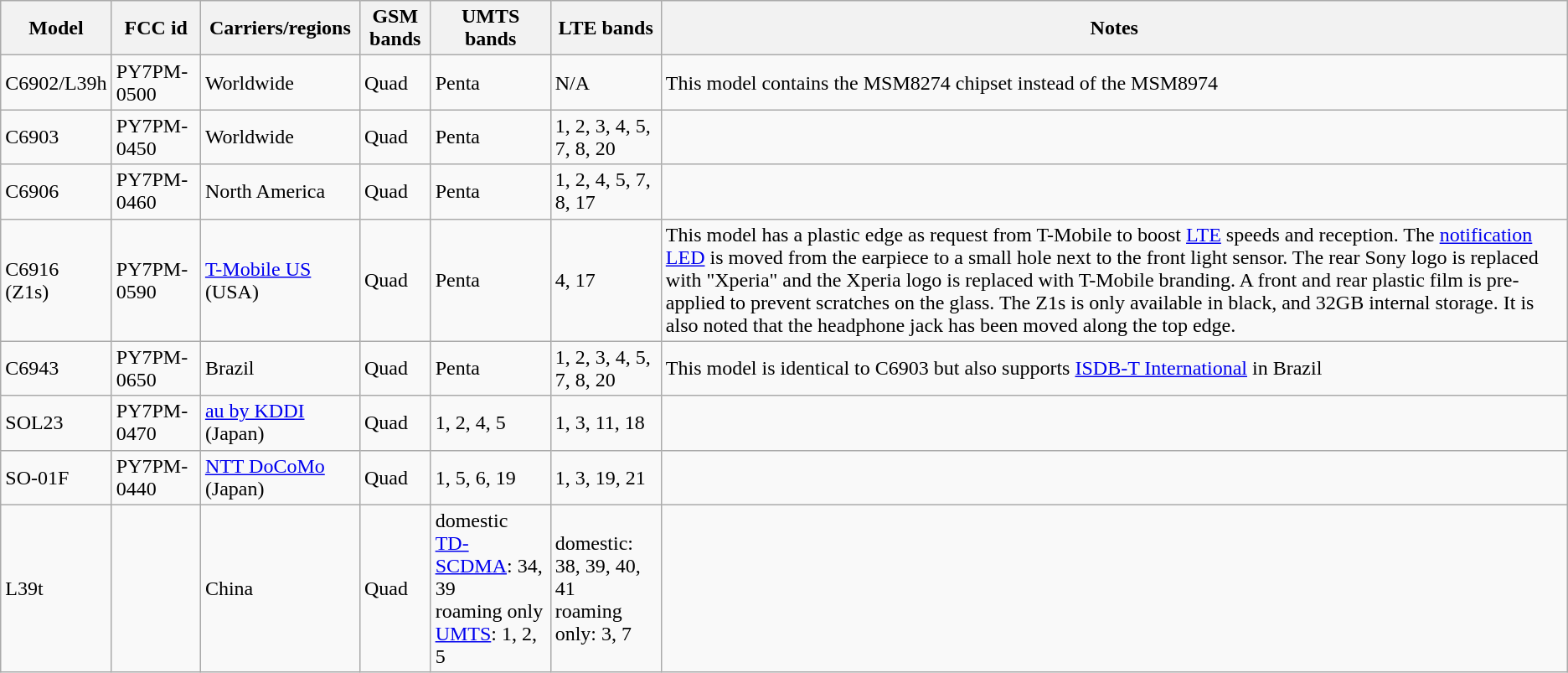<table class="wikitable">
<tr>
<th>Model</th>
<th>FCC id</th>
<th>Carriers/regions</th>
<th>GSM bands</th>
<th>UMTS bands</th>
<th>LTE bands</th>
<th>Notes</th>
</tr>
<tr>
<td>C6902/L39h</td>
<td>PY7PM-0500</td>
<td>Worldwide</td>
<td>Quad</td>
<td>Penta</td>
<td>N/A</td>
<td>This model contains the MSM8274 chipset instead of the MSM8974</td>
</tr>
<tr>
<td>C6903</td>
<td>PY7PM-0450</td>
<td>Worldwide</td>
<td>Quad</td>
<td>Penta</td>
<td>1, 2, 3, 4, 5, 7, 8, 20</td>
<td></td>
</tr>
<tr>
<td>C6906</td>
<td>PY7PM-0460</td>
<td>North America</td>
<td>Quad</td>
<td>Penta</td>
<td>1, 2, 4, 5, 7, 8, 17</td>
<td></td>
</tr>
<tr>
<td>C6916 (Z1s)</td>
<td>PY7PM-0590</td>
<td><a href='#'>T-Mobile US</a> (USA)</td>
<td>Quad</td>
<td>Penta</td>
<td>4, 17</td>
<td>This model has a plastic edge as request from T-Mobile to boost <a href='#'>LTE</a> speeds and reception. The <a href='#'>notification LED</a> is moved from the earpiece to a small hole next to the front light sensor. The rear Sony logo is replaced with "Xperia" and the Xperia logo is replaced with T-Mobile branding. A front and rear plastic film is pre-applied to prevent scratches on the glass. The Z1s is only available in black, and 32GB internal storage. It is also noted that the headphone jack has been moved along the top edge.</td>
</tr>
<tr>
<td>C6943</td>
<td>PY7PM-0650</td>
<td>Brazil</td>
<td>Quad</td>
<td>Penta</td>
<td>1, 2, 3, 4, 5, 7, 8, 20</td>
<td>This model is identical to C6903 but also supports <a href='#'>ISDB-T International</a> in Brazil</td>
</tr>
<tr>
<td>SOL23</td>
<td>PY7PM-0470</td>
<td><a href='#'>au by KDDI</a> (Japan)</td>
<td>Quad</td>
<td>1, 2, 4, 5</td>
<td>1, 3, 11, 18</td>
<td></td>
</tr>
<tr>
<td>SO-01F</td>
<td>PY7PM-0440</td>
<td><a href='#'>NTT DoCoMo</a> (Japan)</td>
<td>Quad</td>
<td>1, 5, 6, 19</td>
<td>1, 3, 19, 21</td>
<td></td>
</tr>
<tr>
<td>L39t</td>
<td></td>
<td>China</td>
<td>Quad</td>
<td>domestic <a href='#'>TD-SCDMA</a>: 34, 39 <br> roaming only <a href='#'>UMTS</a>: 1, 2, 5</td>
<td>domestic: 38, 39, 40, 41 <br> roaming only: 3, 7</td>
<td></td>
</tr>
</table>
